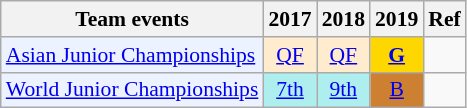<table class="wikitable" style="font-size: 90%; text-align:center">
<tr>
<th>Team events</th>
<th>2017</th>
<th>2018</th>
<th>2019</th>
<th>Ref</th>
</tr>
<tr>
<td bgcolor="#ECF2FF"; align="left"><a href='#'>Asian Junior Championships</a></td>
<td bgcolor=FFEBCD><a href='#'>QF</a></td>
<td bgcolor=FFEBCD><a href='#'>QF</a></td>
<td bgcolor=gold><a href='#'><strong>G</strong></a></td>
<td></td>
</tr>
<tr>
<td bgcolor="#ECF2FF"; align="left"><a href='#'>World Junior Championships</a></td>
<td bgcolor=AFEEEE><a href='#'>7th</a></td>
<td bgcolor=AFEEEE><a href='#'>9th</a></td>
<td bgcolor=CD7F32><a href='#'>B</a></td>
<td></td>
</tr>
</table>
